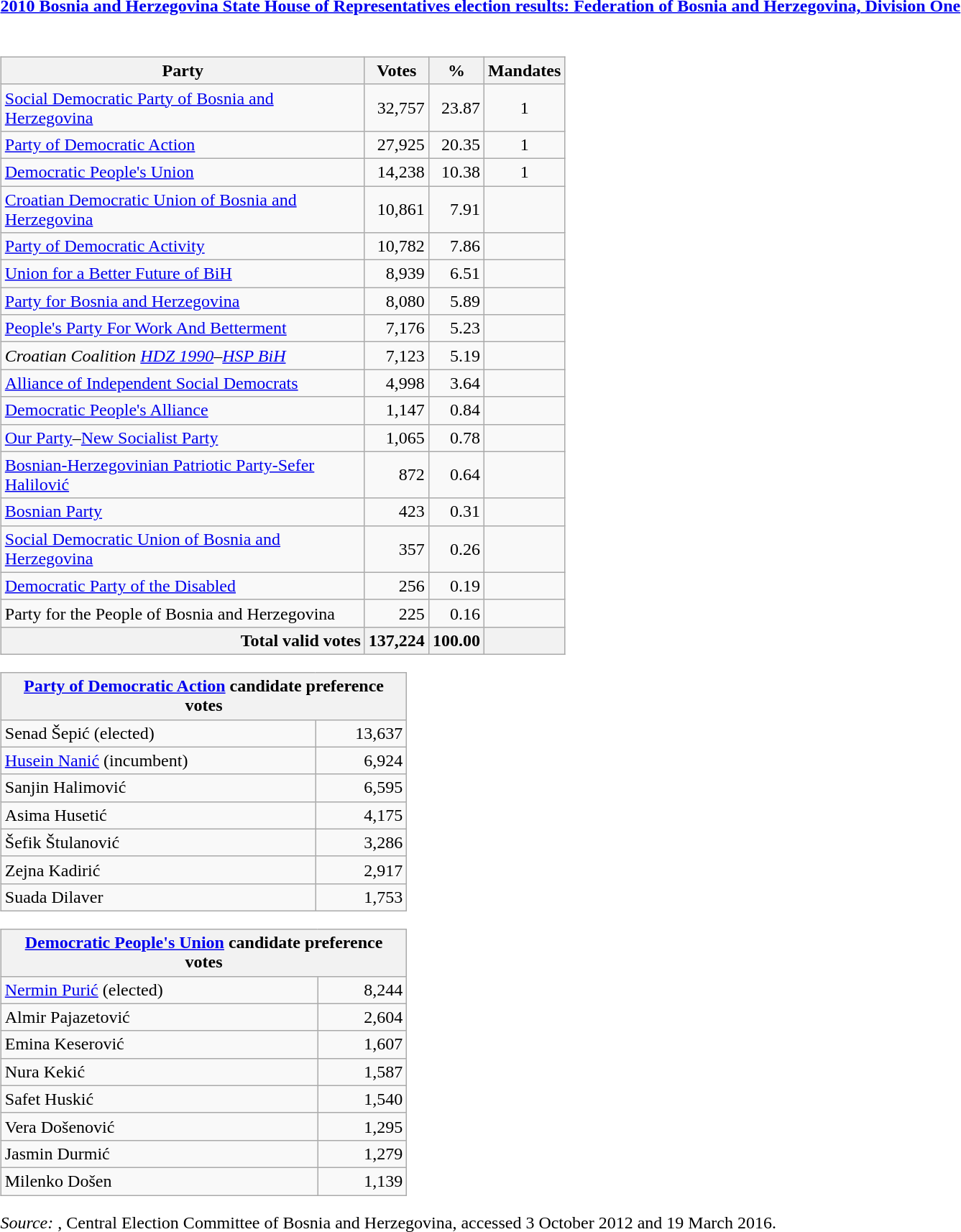<table class="toccolours collapsible collapsed" style="min-width:40em">
<tr>
<th><a href='#'>2010 Bosnia and Herzegovina State House of Representatives election results: Federation of Bosnia and Herzegovina, Division One</a></th>
</tr>
<tr>
<td><br><table class="wikitable">
<tr>
<th style="width: 330px">Party</th>
<th style="width: 50px">Votes</th>
<th style="width: 40px">%</th>
<th style="width: 40px">Mandates</th>
</tr>
<tr>
<td style="text-align: left"><a href='#'>Social Democratic Party of Bosnia and Herzegovina</a></td>
<td style="text-align: right">32,757</td>
<td style="text-align: right">23.87</td>
<td style="text-align: center">1</td>
</tr>
<tr>
<td style="text-align: left"><a href='#'>Party of Democratic Action</a></td>
<td style="text-align: right">27,925</td>
<td style="text-align: right">20.35</td>
<td style="text-align: center">1</td>
</tr>
<tr>
<td style="text-align: left"><a href='#'>Democratic People's Union</a></td>
<td style="text-align:right;">14,238</td>
<td style="text-align:right;">10.38</td>
<td style="text-align:center;">1</td>
</tr>
<tr>
<td style="text-align: left"><a href='#'>Croatian Democratic Union of Bosnia and Herzegovina</a></td>
<td style="text-align:right;">10,861</td>
<td style="text-align:right;">7.91</td>
<td style="text-align:right;"></td>
</tr>
<tr>
<td style="text-align: left"><a href='#'>Party of Democratic Activity</a></td>
<td style="text-align:right;">10,782</td>
<td style="text-align:right;">7.86</td>
<td style="text-align:right;"></td>
</tr>
<tr>
<td style="text-align: left"><a href='#'>Union for a Better Future of BiH</a></td>
<td style="text-align:right;">8,939</td>
<td style="text-align:right;">6.51</td>
<td style="text-align:right;"></td>
</tr>
<tr>
<td style="text-align: left"><a href='#'>Party for Bosnia and Herzegovina</a></td>
<td style="text-align:right;">8,080</td>
<td style="text-align:right;">5.89</td>
<td style="text-align:right;"></td>
</tr>
<tr>
<td style="text-align: left"><a href='#'>People's Party For Work And Betterment</a></td>
<td style="text-align:right;">7,176</td>
<td style="text-align:right;">5.23</td>
<td style="text-align:right;"></td>
</tr>
<tr>
<td style="text-align: left"><em>Croatian Coalition <a href='#'>HDZ 1990</a>–<a href='#'>HSP BiH</a></em></td>
<td style="text-align:right;">7,123</td>
<td style="text-align:right;">5.19</td>
<td style="text-align:right;"></td>
</tr>
<tr>
<td style="text-align: left"><a href='#'>Alliance of Independent Social Democrats</a></td>
<td style="text-align:right;">4,998</td>
<td style="text-align:right;">3.64</td>
<td style="text-align:right;"></td>
</tr>
<tr>
<td style="text-align: left"><a href='#'>Democratic People's Alliance</a></td>
<td style="text-align:right;">1,147</td>
<td style="text-align:right;">0.84</td>
<td style="text-align:right;"></td>
</tr>
<tr>
<td style="text-align: left"><a href='#'>Our Party</a>–<a href='#'>New Socialist Party</a></td>
<td style="text-align:right;">1,065</td>
<td style="text-align:right;">0.78</td>
<td style="text-align:right;"></td>
</tr>
<tr>
<td style="text-align: left"><a href='#'>Bosnian-Herzegovinian Patriotic Party-Sefer Halilović</a></td>
<td style="text-align:right;">872</td>
<td style="text-align:right;">0.64</td>
<td style="text-align:right;"></td>
</tr>
<tr>
<td style="text-align: left"><a href='#'>Bosnian Party</a></td>
<td style="text-align:right;">423</td>
<td style="text-align:right;">0.31</td>
<td style="text-align:right;"></td>
</tr>
<tr>
<td style="text-align: left"><a href='#'>Social Democratic Union of Bosnia and Herzegovina</a></td>
<td style="text-align:right;">357</td>
<td style="text-align:right;">0.26</td>
<td style="text-align:right;"></td>
</tr>
<tr>
<td style="text-align: left"><a href='#'>Democratic Party of the Disabled</a></td>
<td style="text-align:right;">256</td>
<td style="text-align:right;">0.19</td>
<td style="text-align:right;"></td>
</tr>
<tr>
<td style="text-align: left">Party for the People of Bosnia and Herzegovina</td>
<td style="text-align:right;">225</td>
<td style="text-align:right;">0.16</td>
<td style="text-align:right;"></td>
</tr>
<tr style="background-color:white">
<th style="text-align:right;">Total valid votes</th>
<th style="text-align:right;">137,224</th>
<th style="text-align:right;">100.00</th>
<th style="text-align:right;"></th>
</tr>
</table>
<table class="wikitable">
<tr>
<th colspan="2" style="width: 369px"><a href='#'>Party of Democratic Action</a> candidate preference votes</th>
</tr>
<tr>
<td>Senad Šepić (elected)</td>
<td style="text-align:right;">13,637</td>
</tr>
<tr>
<td><a href='#'>Husein Nanić</a> (incumbent)</td>
<td style="text-align:right;">6,924</td>
</tr>
<tr>
<td>Sanjin Halimović</td>
<td style="text-align:right;">6,595</td>
</tr>
<tr>
<td>Asima Husetić</td>
<td style="text-align:right;">4,175</td>
</tr>
<tr>
<td>Šefik Štulanović</td>
<td style="text-align:right;">3,286</td>
</tr>
<tr>
<td>Zejna Kadirić</td>
<td style="text-align:right;">2,917</td>
</tr>
<tr>
<td>Suada Dilaver</td>
<td style="text-align:right;">1,753</td>
</tr>
</table>
<table class="wikitable">
<tr>
<th colspan="2" style="width: 369px"><a href='#'>Democratic People's Union</a> candidate preference votes</th>
</tr>
<tr>
<td><a href='#'>Nermin Purić</a> (elected)</td>
<td style="text-align:right;">8,244</td>
</tr>
<tr>
<td>Almir Pajazetović</td>
<td style="text-align:right;">2,604</td>
</tr>
<tr>
<td>Emina Keserović</td>
<td style="text-align:right;">1,607</td>
</tr>
<tr>
<td>Nura Kekić</td>
<td style="text-align:right;">1,587</td>
</tr>
<tr>
<td>Safet Huskić</td>
<td style="text-align:right;">1,540</td>
</tr>
<tr>
<td>Vera Došenović</td>
<td style="text-align:right;">1,295</td>
</tr>
<tr>
<td>Jasmin Durmić</td>
<td style="text-align:right;">1,279</td>
</tr>
<tr>
<td>Milenko Došen</td>
<td style="text-align:right;">1,139</td>
</tr>
</table>
<em>Source: </em>, Central Election Committee of Bosnia and Herzegovina, accessed 3 October 2012 and 19 March 2016.</td>
</tr>
</table>
